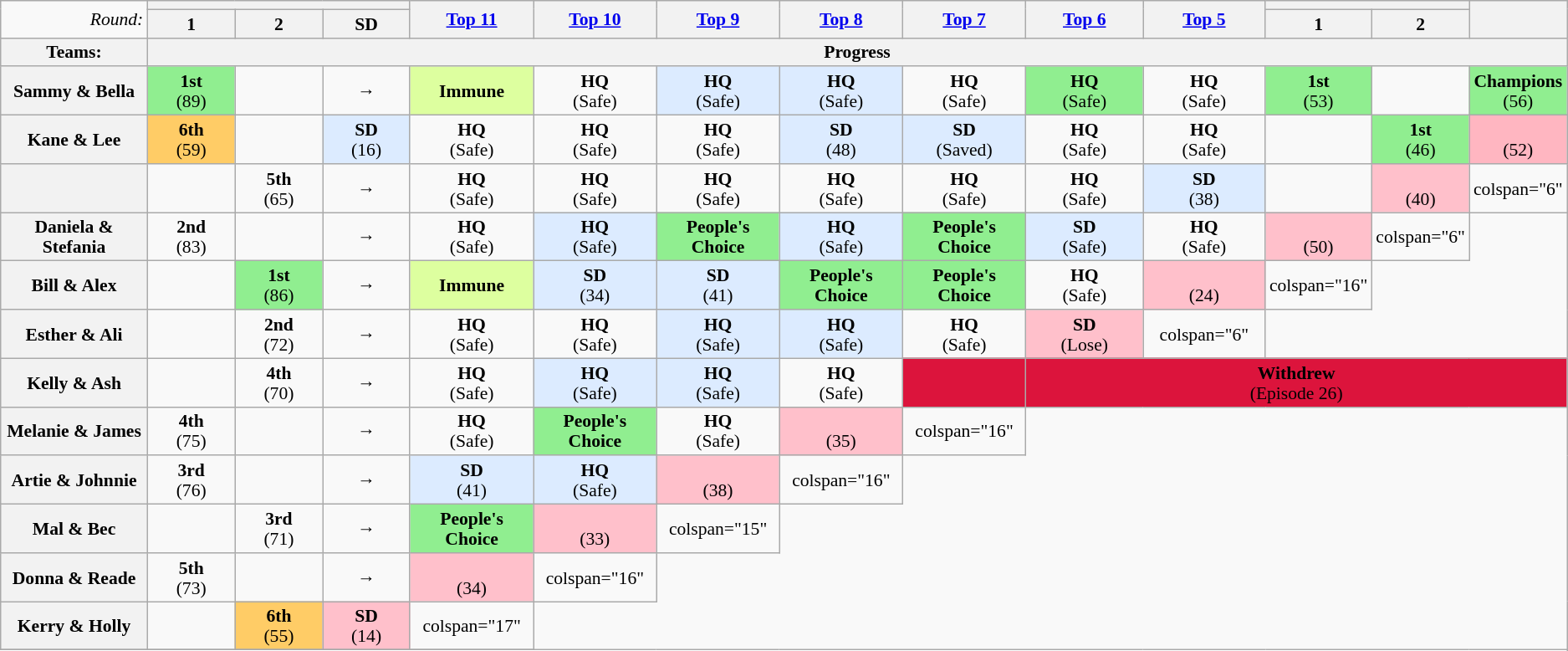<table class="wikitable" style="text-align: center; font-size: 90%; line-height:16px;">
<tr>
<td style="width:10%; text-align:right;" rowspan="2"><em>Round:</em></td>
<th colspan="3"><a href='#'></a></th>
<th rowspan="2" style="width:8%;"><a href='#'>Top 11</a></th>
<th rowspan="2" style="width:8%;"><a href='#'>Top 10</a></th>
<th rowspan="2" style="width:8%;"><a href='#'>Top 9</a></th>
<th rowspan="2" style="width:8%;"><a href='#'>Top 8</a></th>
<th rowspan="2" style="width:8%;"><a href='#'>Top 7</a></th>
<th rowspan="2" style="width:8%;"><a href='#'>Top 6</a></th>
<th rowspan="2" style="width:8%;"><a href='#'>Top 5</a></th>
<th colspan="2"><a href='#'></a></th>
<th rowspan="2" style="width:8%;"><a href='#'></a></th>
</tr>
<tr>
<th style="width:6%;">1</th>
<th style="width:6%;">2</th>
<th style="width:6%;">SD</th>
<th style="width:6%;">1</th>
<th style="width:6%;">2</th>
</tr>
<tr>
<th>Teams:</th>
<th colspan="13">Progress</th>
</tr>
<tr>
<th>Sammy & Bella</th>
<td style="background:lightgreen;"><strong>1st</strong><br>(89)</td>
<td></td>
<td>→</td>
<td bgcolor="DDFF9F"><strong>Immune</strong></td>
<td><strong>HQ</strong><br>(Safe)</td>
<td style="background:#DCEBFF"><strong>HQ</strong><br>(Safe)</td>
<td style="background:#DCEBFF"><strong>HQ</strong><br>(Safe)</td>
<td><strong>HQ</strong><br>(Safe)</td>
<td style="background:lightgreen;"><strong>HQ</strong><br>(Safe)</td>
<td><strong>HQ</strong><br>(Safe)</td>
<td style="background:lightgreen;"><strong>1st</strong><br>(53)</td>
<td></td>
<td style="background:lightgreen;"><strong>Champions</strong><br>(56)</td>
</tr>
<tr>
<th>Kane & Lee</th>
<td style="background:#FFCC66"><strong>6th</strong><br>(59)</td>
<td></td>
<td style="background:#DCEBFF"><strong>SD</strong><br>(16)</td>
<td><strong>HQ</strong><br>(Safe)</td>
<td><strong>HQ</strong><br>(Safe)</td>
<td><strong>HQ</strong><br>(Safe)</td>
<td style="background:#DCEBFF"><strong>SD</strong><br>(48)</td>
<td style="background:#DCEBFF"><strong>SD</strong><br>(Saved)</td>
<td><strong>HQ</strong><br>(Safe)</td>
<td><strong>HQ</strong><br>(Safe)</td>
<td></td>
<td style="background:lightgreen;"><strong>1st</strong><br>(46)</td>
<td style="background:lightpink;"><br>(52)</td>
</tr>
<tr>
<th></th>
<td></td>
<td><strong>5th</strong><br>(65)</td>
<td>→</td>
<td><strong>HQ</strong><br>(Safe)</td>
<td><strong>HQ</strong><br>(Safe)</td>
<td><strong>HQ</strong><br>(Safe)</td>
<td><strong>HQ</strong><br>(Safe)</td>
<td><strong>HQ</strong><br>(Safe)</td>
<td><strong>HQ</strong><br>(Safe)</td>
<td style="background:#DCEBFF"><strong>SD</strong><br>(38)</td>
<td></td>
<td style="background:pink;"><br>(40)</td>
<td>colspan="6" </td>
</tr>
<tr>
<th>Daniela & Stefania</th>
<td><strong>2nd</strong><br>(83)</td>
<td></td>
<td>→</td>
<td><strong>HQ</strong><br>(Safe)</td>
<td style="background:#DCEBFF"><strong>HQ</strong><br>(Safe)</td>
<td style="background:lightgreen;"><strong>People's<br>Choice</strong></td>
<td style="background:#DCEBFF"><strong>HQ</strong><br>(Safe)</td>
<td style="background:lightgreen;"><strong>People's<br>Choice</strong></td>
<td style="background:#DCEBFF"><strong>SD</strong><br>(Safe)</td>
<td><strong>HQ</strong><br>(Safe)</td>
<td style="background:pink;"><br>(50)</td>
<td>colspan="6" </td>
</tr>
<tr>
<th>Bill & Alex</th>
<td></td>
<td style="background:lightgreen;"><strong>1st</strong><br>(86)</td>
<td>→</td>
<td bgcolor="DDFF9F"><strong>Immune</strong></td>
<td style="background:#DCEBFF"><strong>SD</strong><br>(34)</td>
<td style="background:#DCEBFF"><strong>SD</strong><br>(41)</td>
<td style="background:lightgreen;"><strong>People's<br>Choice</strong></td>
<td style="background:lightgreen;"><strong>People's<br>Choice</strong></td>
<td><strong>HQ</strong><br>(Safe)</td>
<td style="background:pink;"><br>(24)</td>
<td>colspan="16" </td>
</tr>
<tr>
<th>Esther & Ali</th>
<td></td>
<td><strong>2nd</strong><br>(72)</td>
<td>→</td>
<td><strong>HQ</strong><br>(Safe)</td>
<td><strong>HQ</strong><br>(Safe)</td>
<td style="background:#DCEBFF"><strong>HQ</strong><br>(Safe)</td>
<td style="background:#DCEBFF"><strong>HQ</strong><br>(Safe)</td>
<td><strong>HQ</strong><br>(Safe)</td>
<td style="background:pink;"><strong>SD</strong><br>(Lose)</td>
<td>colspan="6" </td>
</tr>
<tr>
<th>Kelly & Ash</th>
<td></td>
<td><strong>4th</strong><br>(70)</td>
<td>→</td>
<td><strong>HQ</strong><br>(Safe)</td>
<td style="background:#DCEBFF"><strong>HQ</strong><br>(Safe)</td>
<td style="background:#DCEBFF"><strong>HQ</strong><br>(Safe)</td>
<td><strong>HQ</strong><br>(Safe)</td>
<td style="background:crimson;"></td>
<td colspan="6" style="background:crimson;"><strong>Withdrew</strong><br> (Episode 26)</td>
</tr>
<tr>
<th>Melanie & James</th>
<td><strong>4th</strong><br>(75)</td>
<td></td>
<td>→</td>
<td><strong>HQ</strong><br>(Safe)</td>
<td style="background:lightgreen;"><strong>People's<br>Choice</strong></td>
<td><strong>HQ</strong><br>(Safe)</td>
<td style="background:pink;"> <br>(35)</td>
<td>colspan="16" </td>
</tr>
<tr>
<th>Artie & Johnnie</th>
<td><strong>3rd</strong><br>(76)</td>
<td></td>
<td>→</td>
<td style="background:#DCEBFF"><strong>SD</strong><br>(41)</td>
<td style="background:#DCEBFF"><strong>HQ</strong><br>(Safe)</td>
<td style="background:pink;"> <br>(38)</td>
<td>colspan="16" </td>
</tr>
<tr>
<th>Mal & Bec</th>
<td></td>
<td><strong>3rd</strong><br>(71)</td>
<td>→</td>
<td style="background:lightgreen;"><strong>People's<br>Choice</strong></td>
<td style="background:pink;"> <br>(33)</td>
<td>colspan="15" </td>
</tr>
<tr>
<th>Donna & Reade</th>
<td><strong>5th</strong><br>(73)</td>
<td></td>
<td>→</td>
<td style="background:pink;"> <br>(34)</td>
<td>colspan="16" </td>
</tr>
<tr>
<th>Kerry & Holly</th>
<td></td>
<td style="background:#FFCC66"><strong>6th</strong><br>(55)</td>
<td style="background:pink;"><strong>SD</strong><br>(14)</td>
<td>colspan="17" </td>
</tr>
<tr>
</tr>
</table>
